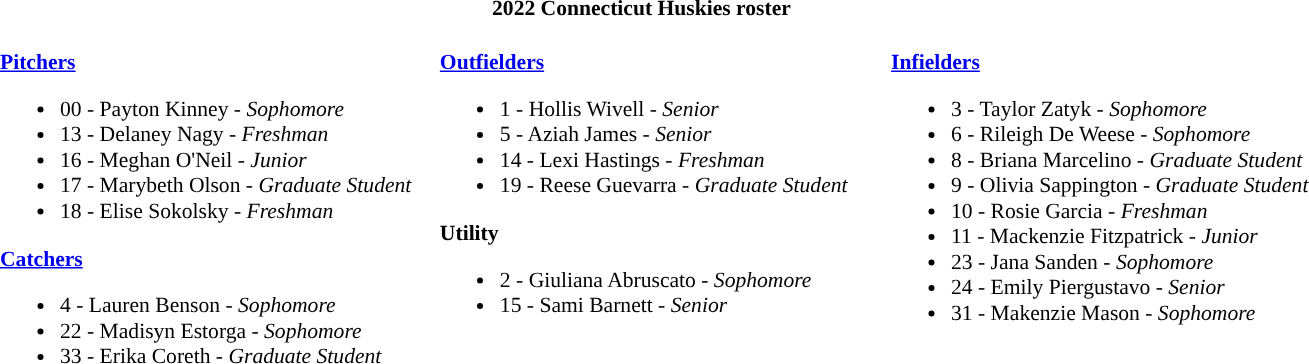<table class="toccolours" style="border-collapse:collapse; font-size:90%;">
<tr>
<td colspan="9" style="text-align:center;"><strong>2022 Connecticut Huskies roster</strong></td>
</tr>
<tr>
</tr>
<tr>
<td width="15"> </td>
<td valign="top"><br><strong><a href='#'>Pitchers</a></strong><ul><li>00 - Payton Kinney - <em>Sophomore</em></li><li>13 - Delaney Nagy - <em>Freshman</em></li><li>16 - Meghan O'Neil - <em>Junior</em></li><li>17 - Marybeth Olson - <em>Graduate Student</em></li><li>18 - Elise Sokolsky - <em>Freshman</em></li></ul><strong><a href='#'>Catchers</a></strong><ul><li>4 - Lauren Benson - <em>Sophomore</em></li><li>22 - Madisyn Estorga - <em>Sophomore</em></li><li>33 - Erika Coreth - <em>Graduate Student</em></li></ul></td>
<td width="15"> </td>
<td valign="top"><br><strong><a href='#'>Outfielders</a></strong><ul><li>1 - Hollis Wivell - <em> Senior</em></li><li>5 - Aziah James - <em>Senior</em></li><li>14 - Lexi Hastings - <em>Freshman</em></li><li>19 - Reese Guevarra - <em>Graduate Student</em></li></ul><strong>Utility</strong><ul><li>2 - Giuliana Abruscato - <em>Sophomore</em></li><li>15 - Sami Barnett - <em> Senior</em></li></ul></td>
<td width="25"> </td>
<td valign="top"><br><strong><a href='#'>Infielders</a></strong><ul><li>3 - Taylor Zatyk - <em>Sophomore</em></li><li>6 - Rileigh De Weese - <em>Sophomore</em></li><li>8 - Briana Marcelino - <em>Graduate Student</em></li><li>9 - Olivia Sappington - <em>Graduate Student</em></li><li>10 - Rosie Garcia - <em>Freshman</em></li><li>11 - Mackenzie Fitzpatrick - <em>Junior</em></li><li>23 - Jana Sanden - <em>Sophomore</em></li><li>24 - Emily Piergustavo - <em>Senior</em></li><li>31 - Makenzie Mason - <em>Sophomore</em></li></ul></td>
</tr>
</table>
